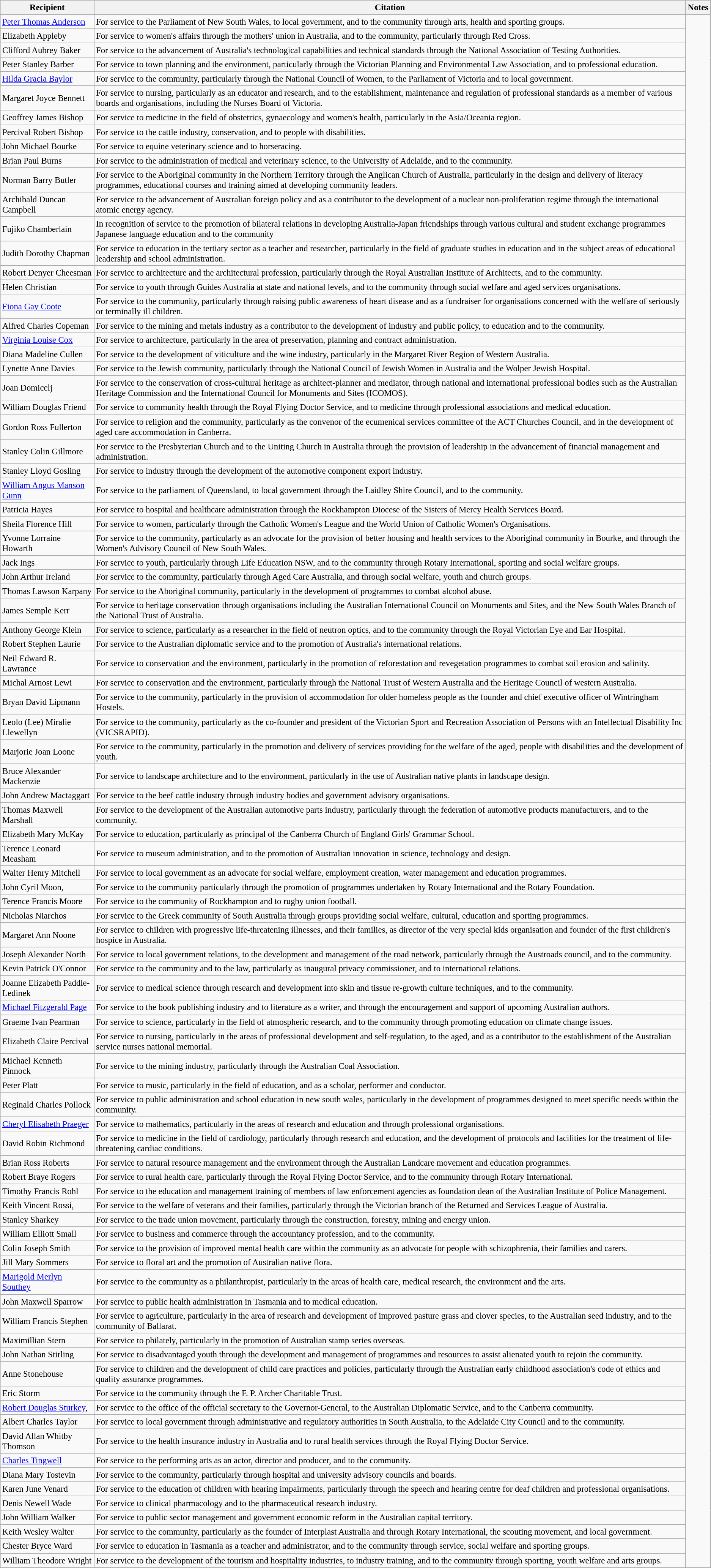<table class="wikitable" style="font-size:95%;">
<tr>
<th>Recipient</th>
<th>Citation</th>
<th>Notes</th>
</tr>
<tr>
<td> <a href='#'>Peter Thomas Anderson</a></td>
<td>For service to the Parliament of New South Wales, to local government, and to the community through arts, health and sporting groups.</td>
<td rowspan=88></td>
</tr>
<tr>
<td>Elizabeth Appleby</td>
<td>For service to women's affairs through the mothers' union in Australia, and to the community, particularly through Red Cross.</td>
</tr>
<tr>
<td>Clifford Aubrey Baker</td>
<td>For service to the advancement of Australia's technological capabilities and technical standards through the National Association of Testing Authorities.</td>
</tr>
<tr>
<td>Peter Stanley Barber</td>
<td>For service to town planning and the environment, particularly through the Victorian Planning and Environmental Law Association, and to professional education.</td>
</tr>
<tr>
<td><a href='#'>Hilda Gracia Baylor</a></td>
<td>For service to the community, particularly through the National Council of Women, to the Parliament of Victoria and to local government.</td>
</tr>
<tr>
<td> Margaret Joyce Bennett</td>
<td>For service to nursing, particularly as an educator and research, and to the establishment, maintenance and regulation of professional standards as a member of various boards and organisations, including the Nurses Board of Victoria.</td>
</tr>
<tr>
<td> Geoffrey James Bishop</td>
<td>For service to medicine in the field of obstetrics, gynaecology and women's health, particularly in the Asia/Oceania region.</td>
</tr>
<tr>
<td>Percival Robert Bishop</td>
<td>For service to the cattle industry, conservation, and to people with disabilities.</td>
</tr>
<tr>
<td> John Michael Bourke</td>
<td>For service to equine veterinary science and to horseracing.</td>
</tr>
<tr>
<td>Brian Paul Burns</td>
<td>For service to the administration of medical and veterinary science, to the University of Adelaide, and to the community.</td>
</tr>
<tr>
<td> Norman Barry Butler</td>
<td>For service to the Aboriginal community in the Northern Territory through the Anglican Church of Australia, particularly in the design and delivery of literacy programmes, educational courses and training aimed at developing community leaders.</td>
</tr>
<tr>
<td>Archibald Duncan Campbell</td>
<td>For service to the advancement of Australian foreign policy and as a contributor to the development of a nuclear non-proliferation regime through the international atomic energy agency.</td>
</tr>
<tr>
<td> Fujiko Chamberlain</td>
<td>In recognition of service to the promotion of bilateral relations in developing Australia-Japan friendships through various cultural and student exchange programmes Japanese language education and to the community</td>
</tr>
<tr>
<td> Judith Dorothy Chapman</td>
<td>For service to education in the tertiary sector as a teacher and researcher, particularly in the field of graduate studies in education and in the subject areas of educational leadership and school administration.</td>
</tr>
<tr>
<td>Robert Denyer Cheesman</td>
<td>For service to architecture and the architectural profession, particularly through the Royal Australian Institute of Architects, and to the community.</td>
</tr>
<tr>
<td>Helen Christian</td>
<td>For service to youth through Guides Australia at state and national levels, and to the community through social welfare and aged services organisations.</td>
</tr>
<tr>
<td><a href='#'>Fiona Gay Coote</a></td>
<td>For service to the community, particularly through raising public awareness of heart disease and as a fundraiser for organisations concerned with the welfare of seriously or terminally ill children.</td>
</tr>
<tr>
<td>Alfred Charles Copeman</td>
<td>For service to the mining and metals industry as a contributor to the development of industry and public policy, to education and to the community.</td>
</tr>
<tr>
<td><a href='#'>Virginia Louise Cox</a></td>
<td>For service to architecture, particularly in the area of preservation, planning and contract administration.</td>
</tr>
<tr>
<td>Diana Madeline Cullen</td>
<td>For service to the development of viticulture and the wine industry, particularly in the Margaret River Region of Western Australia.</td>
</tr>
<tr>
<td>Lynette Anne Davies</td>
<td>For service to the Jewish community, particularly through the National Council of Jewish Women in Australia and the Wolper Jewish Hospital.</td>
</tr>
<tr>
<td>Joan Domicelj</td>
<td>For service to the conservation of cross-cultural heritage as architect-planner and mediator, through national and international professional bodies such as the Australian Heritage Commission and the International Council for Monuments and Sites (ICOMOS).</td>
</tr>
<tr>
<td> William Douglas Friend</td>
<td>For service to community health through the Royal Flying Doctor Service, and to medicine through professional associations and medical education.</td>
</tr>
<tr>
<td> Gordon Ross Fullerton</td>
<td>For service to religion and the community, particularly as the convenor of the ecumenical services committee of the ACT Churches Council, and in the development of aged care accommodation in Canberra.</td>
</tr>
<tr>
<td>Stanley Colin Gillmore</td>
<td>For service to the Presbyterian Church and to the Uniting Church in Australia through the provision of leadership in the advancement of financial management and administration.</td>
</tr>
<tr>
<td>Stanley Lloyd Gosling</td>
<td>For service to industry through the development of the automotive component export industry.</td>
</tr>
<tr>
<td> <a href='#'>William Angus Manson Gunn</a></td>
<td>For service to the parliament of Queensland, to local government through the Laidley Shire Council, and to the community.</td>
</tr>
<tr>
<td> Patricia Hayes</td>
<td>For service to hospital and healthcare administration through the Rockhampton Diocese of the Sisters of Mercy Health Services Board.</td>
</tr>
<tr>
<td>Sheila Florence Hill</td>
<td>For service to women, particularly through the Catholic Women's League and the World Union of Catholic Women's Organisations.</td>
</tr>
<tr>
<td>Yvonne Lorraine Howarth</td>
<td>For service to the community, particularly as an advocate for the provision of better housing and health services to the Aboriginal community in Bourke, and through the Women's Advisory Council of New South Wales.</td>
</tr>
<tr>
<td>Jack Ings</td>
<td>For service to youth, particularly through Life Education NSW, and to the community through Rotary International, sporting and social welfare groups.</td>
</tr>
<tr>
<td>John Arthur Ireland</td>
<td>For service to the community, particularly through Aged Care Australia, and through social welfare, youth and church groups.</td>
</tr>
<tr>
<td>Thomas Lawson Karpany</td>
<td>For service to the Aboriginal community, particularly in the development of programmes to combat alcohol abuse.</td>
</tr>
<tr>
<td> James Semple Kerr</td>
<td>For service to heritage conservation through organisations including the Australian International Council on Monuments and Sites, and the New South Wales Branch of the National Trust of Australia.</td>
</tr>
<tr>
<td> Anthony George Klein</td>
<td>For service to science, particularly as a researcher in the field of neutron optics, and to the community through the Royal Victorian Eye and Ear Hospital.</td>
</tr>
<tr>
<td> Robert Stephen Laurie</td>
<td>For service to the Australian diplomatic service and to the promotion of Australia's international relations.</td>
</tr>
<tr>
<td>Neil Edward R. Lawrance</td>
<td>For service to conservation and the environment, particularly in the promotion of reforestation and revegetation programmes to combat soil erosion and salinity.</td>
</tr>
<tr>
<td>Michal Arnost Lewi</td>
<td>For service to conservation and the environment, particularly through the National Trust of Western Australia and the Heritage Council of western Australia.</td>
</tr>
<tr>
<td>Bryan David Lipmann</td>
<td>For service to the community, particularly in the provision of accommodation for older homeless people as the founder and chief executive officer of Wintringham Hostels.</td>
</tr>
<tr>
<td>Leolo (Lee) Miralie Llewellyn</td>
<td>For service to the community, particularly as the co-founder and president of the Victorian Sport and Recreation Association of Persons with an Intellectual Disability Inc (VICSRAPID).</td>
</tr>
<tr>
<td>Marjorie Joan Loone</td>
<td>For service to the community, particularly in the promotion and delivery of services providing for the welfare of the aged, people with disabilities and the development of youth.</td>
</tr>
<tr>
<td>Bruce Alexander Mackenzie</td>
<td>For service to landscape architecture and to the environment, particularly in the use of Australian native plants in landscape design.</td>
</tr>
<tr>
<td>John Andrew Mactaggart</td>
<td>For service to the beef cattle industry through industry bodies and government advisory organisations.</td>
</tr>
<tr>
<td>Thomas Maxwell Marshall</td>
<td>For service to the development of the Australian automotive parts industry, particularly through the federation of automotive products manufacturers, and to the community.</td>
</tr>
<tr>
<td>Elizabeth Mary McKay</td>
<td>For service to education, particularly as principal of the Canberra Church of England Girls' Grammar School.</td>
</tr>
<tr>
<td>Terence Leonard Measham</td>
<td>For service to museum administration, and to the promotion of Australian innovation in science, technology and design.</td>
</tr>
<tr>
<td> Walter Henry Mitchell</td>
<td>For service to local government as an advocate for social welfare, employment creation, water management and education programmes.</td>
</tr>
<tr>
<td>John Cyril Moon, </td>
<td>For service to the community particularly through the promotion of programmes undertaken by Rotary International and the Rotary Foundation.</td>
</tr>
<tr>
<td>Terence Francis Moore</td>
<td>For service to the community of Rockhampton and to rugby union football.</td>
</tr>
<tr>
<td>Nicholas Niarchos</td>
<td>For service to the Greek community of South Australia through groups providing social welfare, cultural, education and sporting programmes.</td>
</tr>
<tr>
<td> Margaret Ann Noone</td>
<td>For service to children with progressive life-threatening illnesses, and their families, as director of the very special kids organisation and founder of the first children's hospice in Australia.</td>
</tr>
<tr>
<td>Joseph Alexander North</td>
<td>For service to local government relations, to the development and management of the road network, particularly through the Austroads council, and to the community.</td>
</tr>
<tr>
<td> Kevin Patrick O'Connor</td>
<td>For service to the community and to the law, particularly as inaugural privacy commissioner, and to international relations.</td>
</tr>
<tr>
<td>Joanne Elizabeth Paddle-Ledinek</td>
<td>For service to medical science through research and development into skin and tissue re-growth culture techniques, and to the community.</td>
</tr>
<tr>
<td><a href='#'>Michael Fitzgerald Page</a></td>
<td>For service to the book publishing industry and to literature as a writer, and through the encouragement and support of upcoming Australian authors.</td>
</tr>
<tr>
<td> Graeme Ivan Pearman</td>
<td>For service to science, particularly in the field of atmospheric research, and to the community through promoting education on climate change issues.</td>
</tr>
<tr>
<td>Elizabeth Claire Percival</td>
<td>For service to nursing, particularly in the areas of professional development and self-regulation, to the aged, and as a contributor to the establishment of the Australian service nurses national memorial.</td>
</tr>
<tr>
<td>Michael Kenneth Pinnock</td>
<td>For service to the mining industry, particularly through the Australian Coal Association.</td>
</tr>
<tr>
<td> Peter Platt</td>
<td>For service to music, particularly in the field of education, and as a scholar, performer and conductor.</td>
</tr>
<tr>
<td>Reginald Charles Pollock</td>
<td>For service to public administration and school education in new south wales, particularly in the development of programmes designed to meet specific needs within the community.</td>
</tr>
<tr>
<td> <a href='#'>Cheryl Elisabeth Praeger</a></td>
<td>For service to mathematics, particularly in the areas of research and education and through professional organisations.</td>
</tr>
<tr>
<td> David Robin Richmond</td>
<td>For service to medicine in the field of cardiology, particularly through research and education, and the development of protocols and facilities for the treatment of life-threatening cardiac conditions.</td>
</tr>
<tr>
<td> Brian Ross Roberts</td>
<td>For service to natural resource management and the environment through the Australian Landcare movement and education programmes.</td>
</tr>
<tr>
<td>Robert Braye Rogers</td>
<td>For service to rural health care, particularly through the Royal Flying Doctor Service, and to the community through Rotary International.</td>
</tr>
<tr>
<td>Timothy Francis Rohl</td>
<td>For service to the education and management training of members of law enforcement agencies as foundation dean of the Australian Institute of Police Management.</td>
</tr>
<tr>
<td> Keith Vincent Rossi, </td>
<td>For service to the welfare of veterans and their families, particularly through the Victorian branch of the Returned and Services League of Australia.</td>
</tr>
<tr>
<td>Stanley Sharkey</td>
<td>For service to the trade union movement, particularly through the construction, forestry, mining and energy union.</td>
</tr>
<tr>
<td>William Elliott Small</td>
<td>For service to business and commerce through the accountancy profession, and to the community.</td>
</tr>
<tr>
<td>Colin Joseph Smith</td>
<td>For service to the provision of improved mental health care within the community as an advocate for people with schizophrenia, their families and carers.</td>
</tr>
<tr>
<td>Jill Mary Sommers</td>
<td>For service to floral art and the promotion of Australian native flora.</td>
</tr>
<tr>
<td> <a href='#'>Marigold Merlyn Southey</a></td>
<td>For service to the community as a philanthropist, particularly in the areas of health care, medical research, the environment and the arts.</td>
</tr>
<tr>
<td> John Maxwell Sparrow</td>
<td>For service to public health administration in Tasmania and to medical education.</td>
</tr>
<tr>
<td>William Francis Stephen</td>
<td>For service to agriculture, particularly in the area of research and development of improved pasture grass and clover species, to the Australian seed industry, and to the community of Ballarat.</td>
</tr>
<tr>
<td>Maximillian Stern</td>
<td>For service to philately, particularly in the promotion of Australian stamp series overseas.</td>
</tr>
<tr>
<td>John Nathan Stirling</td>
<td>For service to disadvantaged youth through the development and management of programmes and resources to assist alienated youth to rejoin the community.</td>
</tr>
<tr>
<td> Anne Stonehouse</td>
<td>For service to children and the development of child care practices and policies, particularly through the Australian early childhood association's code of ethics and quality assurance programmes.</td>
</tr>
<tr>
<td>Eric Storm</td>
<td>For service to the community through the F. P. Archer Charitable Trust.</td>
</tr>
<tr>
<td><a href='#'>Robert Douglas Sturkey</a>, </td>
<td>For service to the office of the official secretary to the Governor-General, to the Australian Diplomatic Service, and to the Canberra community.</td>
</tr>
<tr>
<td>Albert Charles Taylor</td>
<td>For service to local government through administrative and regulatory authorities in South Australia, to the Adelaide City Council and to the community.</td>
</tr>
<tr>
<td>David Allan Whitby Thomson</td>
<td>For service to the health insurance industry in Australia and to rural health services through the Royal Flying Doctor Service.</td>
</tr>
<tr>
<td><a href='#'>Charles Tingwell</a></td>
<td>For service to the performing arts as an actor, director and producer, and to the community.</td>
</tr>
<tr>
<td>Diana Mary Tostevin</td>
<td>For service to the community, particularly through hospital and university advisory councils and boards.</td>
</tr>
<tr>
<td>Karen June Venard</td>
<td>For service to the education of children with hearing impairments, particularly through the speech and hearing centre for deaf children and professional organisations.</td>
</tr>
<tr>
<td> Denis Newell Wade</td>
<td>For service to clinical pharmacology and to the pharmaceutical research industry.</td>
</tr>
<tr>
<td>John William Walker</td>
<td>For service to public sector management and government economic reform in the Australian capital territory.</td>
</tr>
<tr>
<td>Keith Wesley Walter</td>
<td>For service to the community, particularly as the founder of Interplast Australia and through Rotary International, the scouting movement, and local government.</td>
</tr>
<tr>
<td>Chester Bryce Ward</td>
<td>For service to education in Tasmania as a teacher and administrator, and to the community through service, social welfare and sporting groups.</td>
</tr>
<tr>
<td>William Theodore Wright</td>
<td>For service to the development of the tourism and hospitality industries, to industry training, and to the community through sporting, youth welfare and arts groups.</td>
</tr>
<tr>
</tr>
</table>
